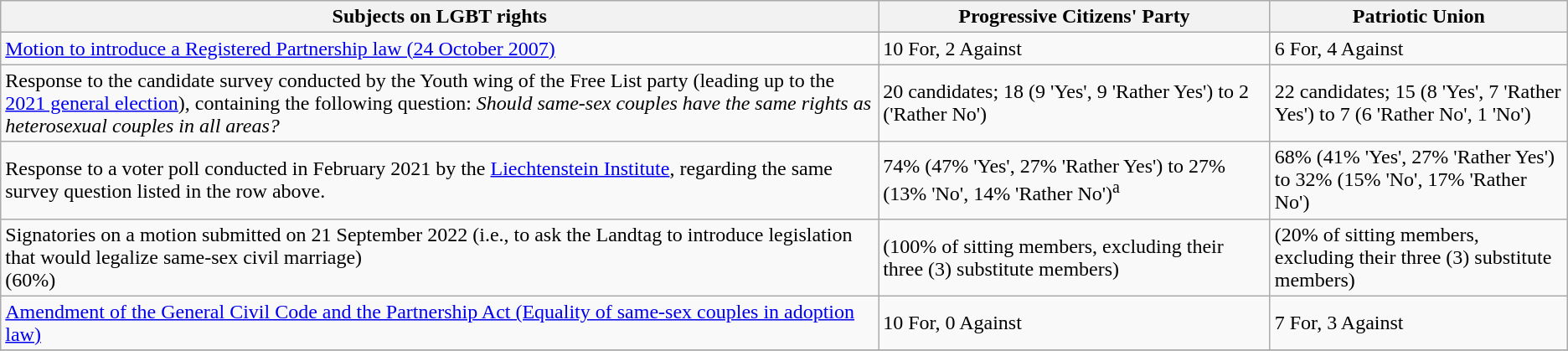<table class="wikitable">
<tr>
<th>Subjects on LGBT rights</th>
<th style="width:25%;">Progressive Citizens' Party</th>
<th>Patriotic Union</th>
</tr>
<tr>
<td><a href='#'>Motion to introduce a Registered Partnership law (24 October 2007)</a></td>
<td><span>10 For</span>, <span>2 Against</span></td>
<td><span>6 For</span>, <span>4 Against</span></td>
</tr>
<tr>
<td>Response to the candidate survey conducted by the Youth wing of the Free List party (leading up to the <a href='#'>2021 general election</a>), containing the following question: <em>Should same-sex couples have the same rights as heterosexual couples in all areas?</em></td>
<td>20 candidates; <span>18</span> (<span>9 'Yes'</span>, <span>9 'Rather Yes'</span>) to <span>2</span> (<span>'Rather No'</span>)</td>
<td>22 candidates; <span>15</span> (<span>8 'Yes'</span>, <span>7 'Rather Yes'</span>) to <span>7</span> (<span>6 'Rather No'</span>, <span>1 'No'</span>)</td>
</tr>
<tr>
<td>Response to a voter poll conducted in February 2021 by the <a href='#'>Liechtenstein Institute</a>, regarding the same survey question listed in the row above.</td>
<td><span>74%</span> (<span>47% 'Yes'</span>, <span>27% 'Rather Yes'</span>) to <span>27%</span> (<span>13% 'No'</span>, <span>14% 'Rather No'</span>)<sup>a</sup></td>
<td><span>68%</span> (<span>41% 'Yes'</span>, <span>27% 'Rather Yes'</span>) to <span>32%</span> (<span>15% 'No'</span>, <span>17% 'Rather No'</span>)</td>
</tr>
<tr>
<td>Signatories on a motion submitted on 21 September 2022 (i.e., to ask the Landtag to introduce legislation that would legalize same-sex civil marriage)<br> (60%)</td>
<td> (100% of sitting members, excluding their three (3) substitute members)</td>
<td> (20% of sitting members, excluding their three (3) substitute members)</td>
</tr>
<tr>
<td><a href='#'>Amendment of the General Civil Code and the Partnership Act (Equality of same-sex couples in adoption law)</a></td>
<td><span>10 For</span>, <span>0 Against</span></td>
<td><span>7 For</span>, <span>3 Against</span></td>
</tr>
<tr>
</tr>
</table>
